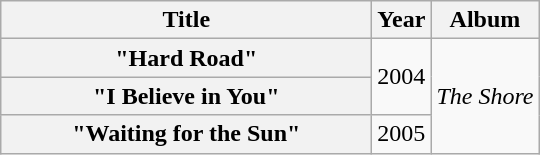<table class="wikitable plainrowheaders" style="text-align:center;">
<tr>
<th scope="col" style="width:15em;">Title</th>
<th scope="col">Year</th>
<th scope="col">Album</th>
</tr>
<tr>
<th scope="row">"Hard Road"</th>
<td rowspan="2">2004</td>
<td rowspan="3"><em>The Shore</em></td>
</tr>
<tr>
<th scope="row">"I Believe in You"</th>
</tr>
<tr>
<th scope="row">"Waiting for the Sun"</th>
<td>2005</td>
</tr>
</table>
